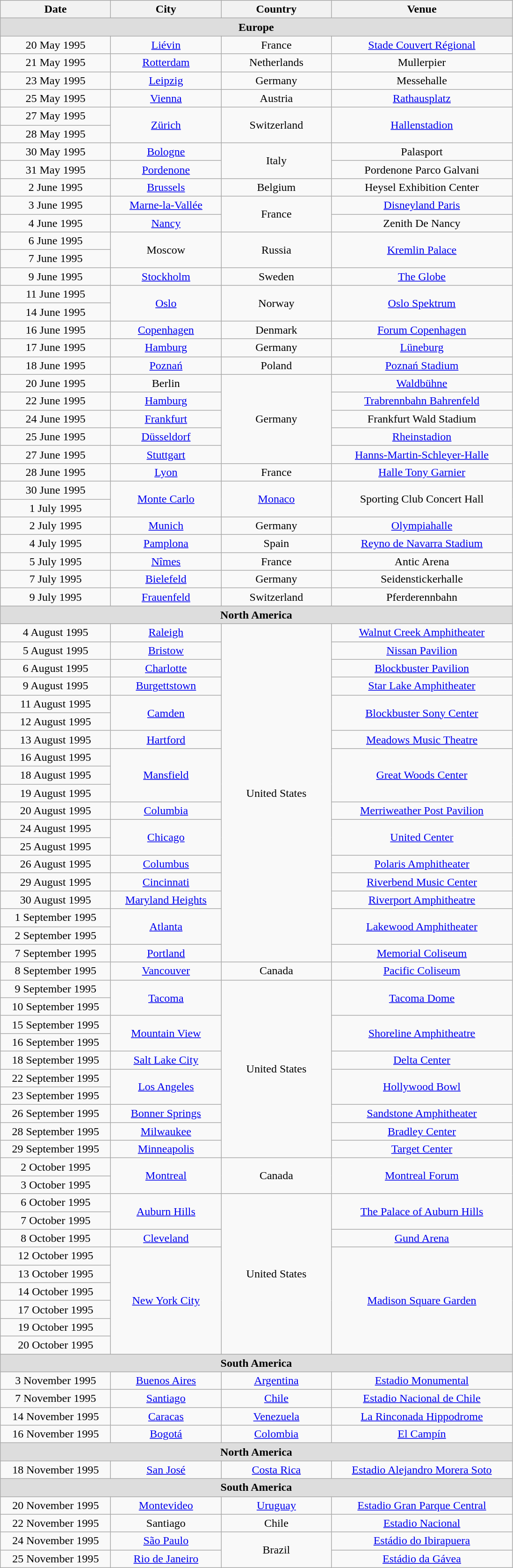<table class="wikitable" style="text-align:center;">
<tr>
<th width="150">Date</th>
<th width="150">City</th>
<th width="150">Country</th>
<th width="250">Venue</th>
</tr>
<tr style="background:#ddd;">
<td colspan="4"><strong>Europe</strong></td>
</tr>
<tr>
<td>20 May 1995</td>
<td><a href='#'>Liévin</a></td>
<td>France</td>
<td><a href='#'>Stade Couvert Régional</a></td>
</tr>
<tr>
<td>21 May 1995</td>
<td><a href='#'>Rotterdam</a></td>
<td>Netherlands</td>
<td>Mullerpier</td>
</tr>
<tr>
<td>23 May 1995</td>
<td><a href='#'>Leipzig</a></td>
<td>Germany</td>
<td>Messehalle</td>
</tr>
<tr>
<td>25 May 1995</td>
<td><a href='#'>Vienna</a></td>
<td>Austria</td>
<td><a href='#'>Rathausplatz</a></td>
</tr>
<tr>
<td>27 May 1995</td>
<td rowspan="2"><a href='#'>Zürich</a></td>
<td rowspan="2">Switzerland</td>
<td rowspan="2"><a href='#'>Hallenstadion</a></td>
</tr>
<tr>
<td>28 May 1995</td>
</tr>
<tr>
<td>30 May 1995</td>
<td><a href='#'>Bologne</a></td>
<td rowspan="2">Italy</td>
<td>Palasport</td>
</tr>
<tr>
<td>31 May 1995</td>
<td><a href='#'>Pordenone</a></td>
<td>Pordenone Parco Galvani</td>
</tr>
<tr>
<td>2 June 1995</td>
<td><a href='#'>Brussels</a></td>
<td>Belgium</td>
<td>Heysel Exhibition Center</td>
</tr>
<tr>
<td>3 June 1995</td>
<td><a href='#'>Marne-la-Vallée</a></td>
<td rowspan="2">France</td>
<td><a href='#'>Disneyland Paris</a></td>
</tr>
<tr>
<td>4 June 1995</td>
<td><a href='#'>Nancy</a></td>
<td>Zenith De Nancy</td>
</tr>
<tr>
<td>6 June 1995</td>
<td rowspan="2">Moscow</td>
<td rowspan="2">Russia</td>
<td rowspan="2"><a href='#'>Kremlin Palace</a></td>
</tr>
<tr>
<td>7 June 1995</td>
</tr>
<tr>
<td>9 June 1995</td>
<td><a href='#'>Stockholm</a></td>
<td>Sweden</td>
<td><a href='#'>The Globe</a></td>
</tr>
<tr>
<td>11 June 1995</td>
<td rowspan="2"><a href='#'>Oslo</a></td>
<td rowspan="2">Norway</td>
<td rowspan="2"><a href='#'>Oslo Spektrum</a></td>
</tr>
<tr>
<td>14 June 1995</td>
</tr>
<tr>
<td>16 June 1995</td>
<td><a href='#'>Copenhagen</a></td>
<td>Denmark</td>
<td><a href='#'>Forum Copenhagen</a></td>
</tr>
<tr>
<td>17 June 1995</td>
<td><a href='#'>Hamburg</a></td>
<td>Germany</td>
<td><a href='#'>Lüneburg</a></td>
</tr>
<tr>
<td>18 June 1995</td>
<td><a href='#'>Poznań</a></td>
<td>Poland</td>
<td><a href='#'>Poznań Stadium</a></td>
</tr>
<tr>
<td>20 June 1995</td>
<td>Berlin</td>
<td rowspan="5">Germany</td>
<td><a href='#'>Waldbühne</a></td>
</tr>
<tr>
<td>22 June 1995</td>
<td><a href='#'>Hamburg</a></td>
<td><a href='#'>Trabrennbahn Bahrenfeld</a></td>
</tr>
<tr>
<td>24 June 1995</td>
<td><a href='#'>Frankfurt</a></td>
<td>Frankfurt Wald Stadium</td>
</tr>
<tr>
<td>25 June 1995</td>
<td><a href='#'>Düsseldorf</a></td>
<td><a href='#'>Rheinstadion</a></td>
</tr>
<tr>
<td>27 June 1995</td>
<td><a href='#'>Stuttgart</a></td>
<td><a href='#'>Hanns-Martin-Schleyer-Halle</a></td>
</tr>
<tr>
<td>28 June 1995</td>
<td><a href='#'>Lyon</a></td>
<td rowspan="1">France</td>
<td><a href='#'>Halle Tony Garnier</a></td>
</tr>
<tr>
<td>30 June 1995</td>
<td rowspan="2"><a href='#'>Monte Carlo</a></td>
<td rowspan="2"><a href='#'>Monaco</a></td>
<td rowspan="2">Sporting Club Concert Hall</td>
</tr>
<tr>
<td>1 July 1995</td>
</tr>
<tr>
<td>2 July 1995</td>
<td><a href='#'>Munich</a></td>
<td>Germany</td>
<td><a href='#'>Olympiahalle</a></td>
</tr>
<tr>
<td>4 July 1995</td>
<td><a href='#'>Pamplona</a></td>
<td>Spain</td>
<td><a href='#'>Reyno de Navarra Stadium</a></td>
</tr>
<tr>
<td>5 July 1995</td>
<td><a href='#'>Nîmes</a></td>
<td>France</td>
<td>Antic Arena</td>
</tr>
<tr>
<td>7 July 1995</td>
<td><a href='#'>Bielefeld</a></td>
<td>Germany</td>
<td>Seidenstickerhalle</td>
</tr>
<tr>
<td>9 July 1995</td>
<td><a href='#'>Frauenfeld</a></td>
<td>Switzerland</td>
<td>Pferderennbahn</td>
</tr>
<tr style="background:#ddd;">
<td colspan="4"><strong>North America</strong></td>
</tr>
<tr>
<td>4 August 1995</td>
<td><a href='#'>Raleigh</a></td>
<td rowspan="19">United States</td>
<td><a href='#'>Walnut Creek Amphitheater</a></td>
</tr>
<tr>
<td>5 August 1995</td>
<td><a href='#'>Bristow</a></td>
<td><a href='#'>Nissan Pavilion</a></td>
</tr>
<tr>
<td>6 August 1995</td>
<td><a href='#'>Charlotte</a></td>
<td><a href='#'>Blockbuster Pavilion</a></td>
</tr>
<tr>
<td>9 August 1995</td>
<td><a href='#'>Burgettstown</a></td>
<td><a href='#'>Star Lake Amphitheater</a></td>
</tr>
<tr>
<td>11 August 1995</td>
<td rowspan="2"><a href='#'>Camden</a></td>
<td rowspan="2"><a href='#'>Blockbuster Sony Center</a></td>
</tr>
<tr>
<td>12 August 1995</td>
</tr>
<tr>
<td>13 August 1995</td>
<td><a href='#'>Hartford</a></td>
<td><a href='#'>Meadows Music Theatre</a></td>
</tr>
<tr>
<td>16 August 1995</td>
<td rowspan="3"><a href='#'>Mansfield</a></td>
<td rowspan="3"><a href='#'>Great Woods Center</a></td>
</tr>
<tr>
<td>18 August 1995</td>
</tr>
<tr>
<td>19 August 1995</td>
</tr>
<tr>
<td>20 August 1995</td>
<td><a href='#'>Columbia</a></td>
<td><a href='#'>Merriweather Post Pavilion</a></td>
</tr>
<tr>
<td>24 August 1995</td>
<td rowspan="2"><a href='#'>Chicago</a></td>
<td rowspan="2"><a href='#'>United Center</a></td>
</tr>
<tr>
<td>25 August 1995</td>
</tr>
<tr>
<td>26 August 1995</td>
<td><a href='#'>Columbus</a></td>
<td><a href='#'>Polaris Amphitheater</a></td>
</tr>
<tr>
<td>29 August 1995</td>
<td><a href='#'>Cincinnati</a></td>
<td><a href='#'>Riverbend Music Center</a></td>
</tr>
<tr>
<td>30 August 1995</td>
<td><a href='#'>Maryland Heights</a></td>
<td><a href='#'>Riverport Amphitheatre</a></td>
</tr>
<tr>
<td>1 September 1995</td>
<td rowspan="2"><a href='#'>Atlanta</a></td>
<td rowspan="2"><a href='#'>Lakewood Amphitheater</a></td>
</tr>
<tr>
<td>2 September 1995</td>
</tr>
<tr>
<td>7 September 1995</td>
<td><a href='#'>Portland</a></td>
<td><a href='#'>Memorial Coliseum</a></td>
</tr>
<tr>
<td>8 September 1995</td>
<td><a href='#'>Vancouver</a></td>
<td>Canada</td>
<td><a href='#'>Pacific Coliseum</a></td>
</tr>
<tr>
<td>9 September 1995</td>
<td rowspan="2"><a href='#'>Tacoma</a></td>
<td rowspan="10">United States</td>
<td rowspan="2"><a href='#'>Tacoma Dome</a></td>
</tr>
<tr>
<td>10 September 1995</td>
</tr>
<tr>
<td>15 September 1995</td>
<td rowspan="2"><a href='#'>Mountain View</a></td>
<td rowspan="2"><a href='#'>Shoreline Amphitheatre</a></td>
</tr>
<tr>
<td>16 September 1995</td>
</tr>
<tr>
<td>18 September 1995</td>
<td><a href='#'>Salt Lake City</a></td>
<td><a href='#'>Delta Center</a></td>
</tr>
<tr>
<td>22 September 1995</td>
<td rowspan="2"><a href='#'>Los Angeles</a></td>
<td rowspan="2"><a href='#'>Hollywood Bowl</a></td>
</tr>
<tr>
<td>23 September 1995</td>
</tr>
<tr>
<td>26 September 1995</td>
<td><a href='#'>Bonner Springs</a></td>
<td><a href='#'>Sandstone Amphitheater</a></td>
</tr>
<tr>
<td>28 September 1995</td>
<td><a href='#'>Milwaukee</a></td>
<td><a href='#'>Bradley Center</a></td>
</tr>
<tr>
<td>29 September 1995</td>
<td><a href='#'>Minneapolis</a></td>
<td><a href='#'>Target Center</a></td>
</tr>
<tr>
<td>2 October 1995</td>
<td rowspan="2"><a href='#'>Montreal</a></td>
<td rowspan="2">Canada</td>
<td rowspan="2"><a href='#'>Montreal Forum</a></td>
</tr>
<tr>
<td>3 October 1995</td>
</tr>
<tr>
<td>6 October 1995</td>
<td rowspan="2"><a href='#'>Auburn Hills</a></td>
<td rowspan="9">United States</td>
<td rowspan="2"><a href='#'>The Palace of Auburn Hills</a></td>
</tr>
<tr>
<td>7 October 1995</td>
</tr>
<tr>
<td>8 October 1995</td>
<td><a href='#'>Cleveland</a></td>
<td><a href='#'>Gund Arena</a></td>
</tr>
<tr>
<td>12 October 1995</td>
<td rowspan="6"><a href='#'>New York City</a></td>
<td rowspan="6"><a href='#'>Madison Square Garden</a></td>
</tr>
<tr>
<td>13 October 1995</td>
</tr>
<tr>
<td>14 October 1995</td>
</tr>
<tr>
<td>17 October 1995</td>
</tr>
<tr>
<td>19 October 1995</td>
</tr>
<tr>
<td>20 October 1995</td>
</tr>
<tr style="background:#ddd;">
<td colspan="4"><strong>South America</strong></td>
</tr>
<tr>
<td>3 November 1995</td>
<td><a href='#'>Buenos Aires</a></td>
<td><a href='#'>Argentina</a></td>
<td><a href='#'>Estadio Monumental</a></td>
</tr>
<tr>
<td>7 November 1995</td>
<td><a href='#'>Santiago</a></td>
<td><a href='#'>Chile</a></td>
<td><a href='#'>Estadio Nacional de Chile</a></td>
</tr>
<tr>
<td>14 November 1995</td>
<td><a href='#'>Caracas</a></td>
<td><a href='#'>Venezuela</a></td>
<td><a href='#'>La Rinconada Hippodrome</a></td>
</tr>
<tr>
<td>16 November 1995</td>
<td><a href='#'>Bogotá</a></td>
<td><a href='#'>Colombia</a></td>
<td><a href='#'>El Campín</a></td>
</tr>
<tr style="background:#ddd;">
<td colspan="4"><strong>North America</strong></td>
</tr>
<tr>
<td>18 November 1995</td>
<td><a href='#'>San José</a></td>
<td><a href='#'>Costa Rica</a></td>
<td><a href='#'>Estadio Alejandro Morera Soto</a></td>
</tr>
<tr style="background:#ddd;">
<td colspan="4"><strong>South America</strong></td>
</tr>
<tr>
<td>20 November 1995</td>
<td><a href='#'>Montevideo</a></td>
<td><a href='#'>Uruguay</a></td>
<td><a href='#'>Estadio Gran Parque Central</a></td>
</tr>
<tr>
<td>22 November 1995</td>
<td>Santiago</td>
<td>Chile</td>
<td><a href='#'>Estadio Nacional</a></td>
</tr>
<tr>
<td>24 November 1995</td>
<td><a href='#'>São Paulo</a></td>
<td rowspan="2">Brazil</td>
<td><a href='#'>Estádio do Ibirapuera</a></td>
</tr>
<tr>
<td>25 November 1995</td>
<td><a href='#'>Rio de Janeiro</a></td>
<td><a href='#'>Estádio da Gávea</a></td>
</tr>
</table>
